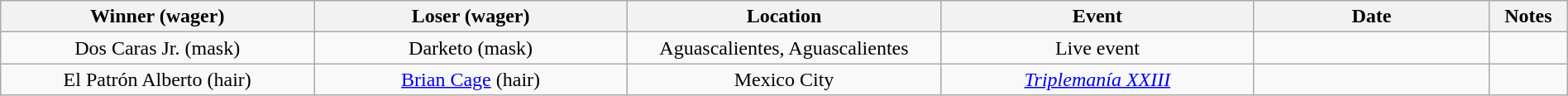<table class="wikitable sortable" width=100%  style="text-align: center">
<tr>
<th width=20% scope="col">Winner (wager)</th>
<th width=20% scope="col">Loser (wager)</th>
<th width=20% scope="col">Location</th>
<th width=20% scope="col">Event</th>
<th width=15% scope="col">Date</th>
<th class="unsortable" width=5% scope="col">Notes</th>
</tr>
<tr>
<td>Dos Caras Jr. (mask)</td>
<td>Darketo (mask)</td>
<td>Aguascalientes, Aguascalientes</td>
<td>Live event</td>
<td></td>
<td></td>
</tr>
<tr>
<td>El Patrón Alberto (hair)</td>
<td><a href='#'>Brian Cage</a> (hair)</td>
<td>Mexico City</td>
<td><em><a href='#'>Triplemanía XXIII</a></em></td>
<td></td>
<td></td>
</tr>
</table>
